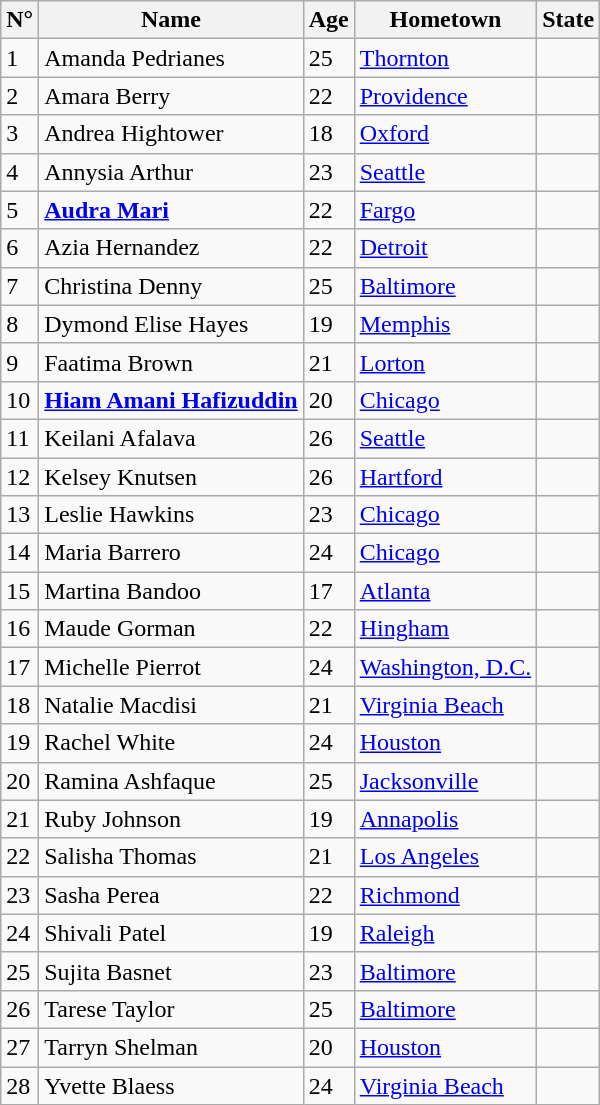<table class="wikitable sortable">
<tr>
<th>N°</th>
<th>Name</th>
<th>Age</th>
<th>Hometown</th>
<th>State</th>
</tr>
<tr>
<td>1</td>
<td>Amanda Pedrianes</td>
<td>25</td>
<td><a href='#'>Thornton</a></td>
<td></td>
</tr>
<tr>
<td>2</td>
<td>Amara Berry</td>
<td>22</td>
<td><a href='#'>Providence</a></td>
<td></td>
</tr>
<tr>
<td>3</td>
<td>Andrea Hightower</td>
<td>18</td>
<td><a href='#'>Oxford</a></td>
<td></td>
</tr>
<tr>
<td>4</td>
<td>Annysia Arthur</td>
<td>23</td>
<td><a href='#'>Seattle</a></td>
<td></td>
</tr>
<tr>
<td>5</td>
<td><strong><a href='#'>Audra Mari</a></strong></td>
<td>22</td>
<td><a href='#'>Fargo</a></td>
<td></td>
</tr>
<tr>
<td>6</td>
<td>Azia Hernandez</td>
<td>22</td>
<td><a href='#'>Detroit</a></td>
<td></td>
</tr>
<tr>
<td>7</td>
<td>Christina Denny</td>
<td>25</td>
<td><a href='#'>Baltimore</a></td>
<td></td>
</tr>
<tr>
<td>8</td>
<td>Dymond Elise Hayes</td>
<td>19</td>
<td><a href='#'>Memphis</a></td>
<td></td>
</tr>
<tr>
<td>9</td>
<td>Faatima Brown</td>
<td>21</td>
<td><a href='#'>Lorton</a></td>
<td></td>
</tr>
<tr>
<td>10</td>
<td><strong><a href='#'>Hiam Amani Hafizuddin</a></strong></td>
<td>20</td>
<td><a href='#'>Chicago</a></td>
<td></td>
</tr>
<tr>
<td>11</td>
<td>Keilani Afalava</td>
<td>26</td>
<td><a href='#'>Seattle</a></td>
<td></td>
</tr>
<tr>
<td>12</td>
<td>Kelsey Knutsen</td>
<td>26</td>
<td><a href='#'>Hartford</a></td>
<td></td>
</tr>
<tr>
<td>13</td>
<td>Leslie Hawkins</td>
<td>23</td>
<td><a href='#'>Chicago</a></td>
<td></td>
</tr>
<tr>
<td>14</td>
<td>Maria Barrero</td>
<td>24</td>
<td><a href='#'>Chicago</a></td>
<td></td>
</tr>
<tr>
<td>15</td>
<td>Martina Bandoo</td>
<td>17</td>
<td><a href='#'>Atlanta</a></td>
<td></td>
</tr>
<tr>
<td>16</td>
<td>Maude Gorman</td>
<td>22</td>
<td><a href='#'>Hingham</a></td>
<td></td>
</tr>
<tr>
<td>17</td>
<td>Michelle Pierrot</td>
<td>24</td>
<td><a href='#'>Washington, D.C.</a></td>
<td></td>
</tr>
<tr>
<td>18</td>
<td>Natalie Macdisi</td>
<td>21</td>
<td><a href='#'>Virginia Beach</a></td>
<td></td>
</tr>
<tr>
<td>19</td>
<td>Rachel White</td>
<td>24</td>
<td><a href='#'>Houston</a></td>
<td></td>
</tr>
<tr>
<td>20</td>
<td>Ramina Ashfaque</td>
<td>25</td>
<td><a href='#'>Jacksonville</a></td>
<td></td>
</tr>
<tr>
<td>21</td>
<td>Ruby Johnson</td>
<td>19</td>
<td><a href='#'>Annapolis</a></td>
<td></td>
</tr>
<tr>
<td>22</td>
<td>Salisha Thomas</td>
<td>21</td>
<td><a href='#'>Los Angeles</a></td>
<td></td>
</tr>
<tr>
<td>23</td>
<td>Sasha Perea</td>
<td>22</td>
<td><a href='#'>Richmond</a></td>
<td></td>
</tr>
<tr>
<td>24</td>
<td>Shivali Patel</td>
<td>19</td>
<td><a href='#'>Raleigh</a></td>
<td></td>
</tr>
<tr>
<td>25</td>
<td>Sujita Basnet</td>
<td>23</td>
<td><a href='#'>Baltimore</a></td>
<td></td>
</tr>
<tr>
<td>26</td>
<td>Tarese Taylor</td>
<td>25</td>
<td><a href='#'>Baltimore</a></td>
<td></td>
</tr>
<tr>
<td>27</td>
<td>Tarryn Shelman</td>
<td>20</td>
<td><a href='#'>Houston</a></td>
<td></td>
</tr>
<tr>
<td>28</td>
<td>Yvette Blaess</td>
<td>24</td>
<td><a href='#'>Virginia Beach</a></td>
<td></td>
</tr>
</table>
